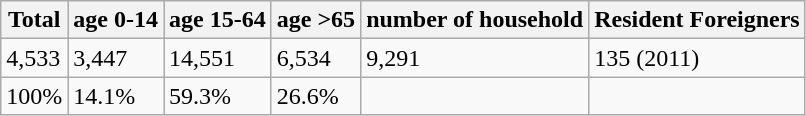<table class="wikitable">
<tr>
<th>Total</th>
<th>age 0-14</th>
<th>age 15-64</th>
<th>age >65</th>
<th>number of household</th>
<th>Resident Foreigners</th>
</tr>
<tr>
<td>4,533</td>
<td>3,447</td>
<td>14,551</td>
<td>6,534</td>
<td>9,291</td>
<td>135 (2011)</td>
</tr>
<tr>
<td>100%</td>
<td>14.1%</td>
<td>59.3%</td>
<td>26.6%</td>
<td></td>
<td></td>
</tr>
</table>
